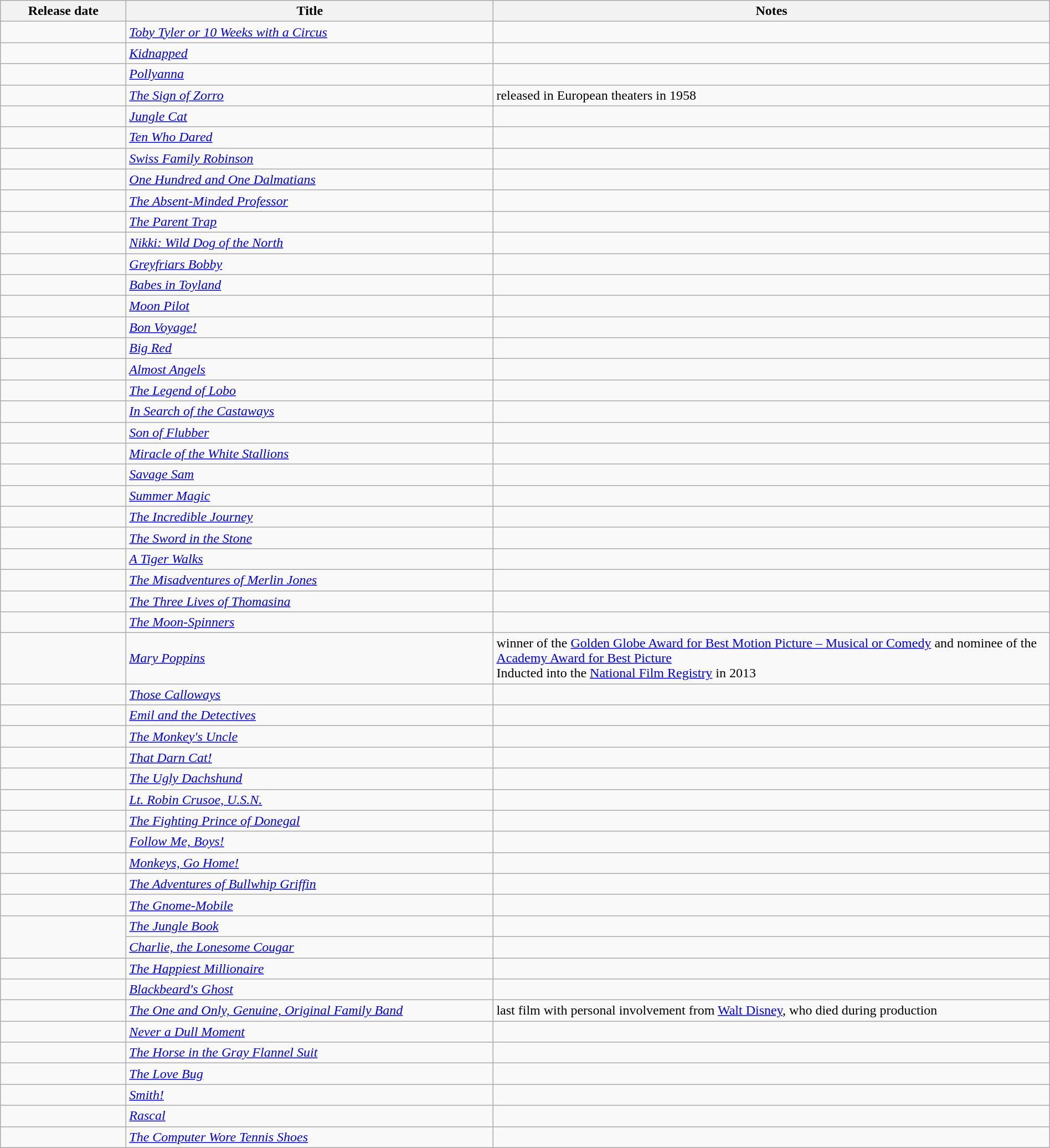<table class="wikitable sortable" style="width:100%;">
<tr>
<th style="width:9em;">Release date</th>
<th style="width:35%;">Title</th>
<th>Notes</th>
</tr>
<tr>
<td></td>
<td><em><a href='#'>Toby Tyler or 10 Weeks with a Circus</a></em></td>
<td></td>
</tr>
<tr>
<td></td>
<td><em><a href='#'>Kidnapped</a></em></td>
<td></td>
</tr>
<tr>
<td></td>
<td><em><a href='#'>Pollyanna</a></em></td>
<td></td>
</tr>
<tr>
<td></td>
<td><em><a href='#'>The Sign of Zorro</a></em></td>
<td>released in European theaters in 1958</td>
</tr>
<tr>
<td></td>
<td><em><a href='#'>Jungle Cat</a></em></td>
<td></td>
</tr>
<tr>
<td></td>
<td><em><a href='#'>Ten Who Dared</a></em></td>
<td></td>
</tr>
<tr>
<td></td>
<td><em><a href='#'>Swiss Family Robinson</a></em></td>
<td></td>
</tr>
<tr>
<td></td>
<td><em><a href='#'>One Hundred and One Dalmatians</a></em></td>
<td></td>
</tr>
<tr>
<td></td>
<td><em><a href='#'>The Absent-Minded Professor</a></em></td>
<td></td>
</tr>
<tr>
<td></td>
<td><em><a href='#'>The Parent Trap</a></em></td>
<td></td>
</tr>
<tr>
<td></td>
<td><em><a href='#'>Nikki: Wild Dog of the North</a></em></td>
<td></td>
</tr>
<tr>
<td></td>
<td><em><a href='#'>Greyfriars Bobby</a></em></td>
<td></td>
</tr>
<tr>
<td></td>
<td><em><a href='#'>Babes in Toyland</a></em></td>
<td></td>
</tr>
<tr>
<td></td>
<td><em><a href='#'>Moon Pilot</a></em></td>
<td></td>
</tr>
<tr>
<td></td>
<td><em><a href='#'>Bon Voyage!</a></em></td>
<td></td>
</tr>
<tr>
<td></td>
<td><em><a href='#'>Big Red</a></em></td>
<td></td>
</tr>
<tr>
<td></td>
<td><em><a href='#'>Almost Angels</a></em></td>
<td></td>
</tr>
<tr>
<td></td>
<td><em><a href='#'>The Legend of Lobo</a></em></td>
<td></td>
</tr>
<tr>
<td></td>
<td><em><a href='#'>In Search of the Castaways</a></em></td>
<td></td>
</tr>
<tr>
<td></td>
<td><em><a href='#'>Son of Flubber</a></em></td>
<td></td>
</tr>
<tr>
<td></td>
<td><em><a href='#'>Miracle of the White Stallions</a></em></td>
<td></td>
</tr>
<tr>
<td></td>
<td><em><a href='#'>Savage Sam</a></em></td>
<td></td>
</tr>
<tr>
<td></td>
<td><em><a href='#'>Summer Magic</a></em></td>
<td></td>
</tr>
<tr>
<td></td>
<td><em><a href='#'>The Incredible Journey</a></em></td>
<td></td>
</tr>
<tr>
<td></td>
<td><em><a href='#'>The Sword in the Stone</a></em></td>
<td></td>
</tr>
<tr>
<td></td>
<td><em><a href='#'>A Tiger Walks</a></em></td>
<td></td>
</tr>
<tr>
<td></td>
<td><em><a href='#'>The Misadventures of Merlin Jones</a></em></td>
<td></td>
</tr>
<tr>
<td></td>
<td><em><a href='#'>The Three Lives of Thomasina</a></em></td>
<td></td>
</tr>
<tr>
<td></td>
<td><em><a href='#'>The Moon-Spinners</a></em></td>
<td></td>
</tr>
<tr>
<td></td>
<td><em><a href='#'>Mary Poppins</a></em></td>
<td>winner of the <a href='#'>Golden Globe Award for Best Motion Picture – Musical or Comedy</a> and nominee of the <a href='#'>Academy Award for Best Picture</a><br>Inducted into the <a href='#'>National Film Registry</a> in 2013</td>
</tr>
<tr>
<td></td>
<td><em><a href='#'>Those Calloways</a></em></td>
<td></td>
</tr>
<tr>
<td></td>
<td><em><a href='#'>Emil and the Detectives</a></em></td>
<td></td>
</tr>
<tr>
<td></td>
<td><em><a href='#'>The Monkey's Uncle</a></em></td>
<td></td>
</tr>
<tr>
<td></td>
<td><em><a href='#'>That Darn Cat!</a></em></td>
<td></td>
</tr>
<tr>
<td></td>
<td><em><a href='#'>The Ugly Dachshund</a></em></td>
<td></td>
</tr>
<tr>
<td></td>
<td><em><a href='#'>Lt. Robin Crusoe, U.S.N.</a></em></td>
<td></td>
</tr>
<tr>
<td></td>
<td><em><a href='#'>The Fighting Prince of Donegal</a></em></td>
<td></td>
</tr>
<tr>
<td></td>
<td><em><a href='#'>Follow Me, Boys!</a></em></td>
<td></td>
</tr>
<tr>
<td></td>
<td><em><a href='#'>Monkeys, Go Home!</a></em></td>
<td></td>
</tr>
<tr>
<td></td>
<td><em><a href='#'>The Adventures of Bullwhip Griffin</a></em></td>
<td></td>
</tr>
<tr>
<td></td>
<td><em><a href='#'>The Gnome-Mobile</a></em></td>
<td></td>
</tr>
<tr>
<td rowspan="2"></td>
<td><em><a href='#'>The Jungle Book</a></em></td>
<td></td>
</tr>
<tr>
<td><em><a href='#'>Charlie, the Lonesome Cougar</a></em></td>
<td></td>
</tr>
<tr>
<td></td>
<td><em><a href='#'>The Happiest Millionaire</a></em></td>
<td></td>
</tr>
<tr>
<td></td>
<td><em><a href='#'>Blackbeard's Ghost</a></em></td>
<td></td>
</tr>
<tr>
<td></td>
<td><em><a href='#'>The One and Only, Genuine, Original Family Band</a></em></td>
<td>last film with personal involvement from <a href='#'>Walt Disney</a>, who died during production</td>
</tr>
<tr>
<td></td>
<td><em><a href='#'>Never a Dull Moment</a></em></td>
<td></td>
</tr>
<tr>
<td></td>
<td><em><a href='#'>The Horse in the Gray Flannel Suit</a></em></td>
<td></td>
</tr>
<tr>
<td></td>
<td><em><a href='#'>The Love Bug</a></em></td>
<td></td>
</tr>
<tr>
<td></td>
<td><em><a href='#'>Smith!</a></em></td>
<td></td>
</tr>
<tr>
<td></td>
<td><em><a href='#'>Rascal</a></em></td>
<td></td>
</tr>
<tr>
<td></td>
<td><em><a href='#'>The Computer Wore Tennis Shoes</a></em></td>
<td></td>
</tr>
</table>
